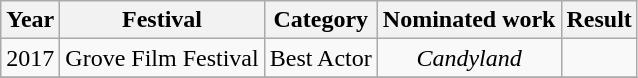<table class="wikitable sortable plainrowheaders" style="text-align:center;">
<tr>
<th>Year</th>
<th>Festival</th>
<th>Category</th>
<th>Nominated work</th>
<th>Result</th>
</tr>
<tr>
<td>2017</td>
<td>Grove Film Festival</td>
<td>Best Actor</td>
<td><em>Candyland</em></td>
<td></td>
</tr>
<tr>
</tr>
</table>
